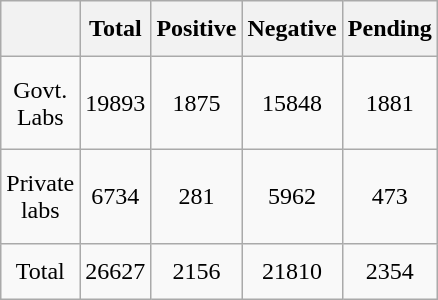<table class="wikitable" style="text-align: center; width: 200px; height: 200px;">
<tr>
<th></th>
<th>Total</th>
<th>Positive</th>
<th>Negative</th>
<th>Pending</th>
</tr>
<tr>
<td>Govt. Labs</td>
<td>19893</td>
<td>1875</td>
<td>15848</td>
<td>1881</td>
</tr>
<tr>
<td>Private labs</td>
<td>6734</td>
<td>281</td>
<td>5962</td>
<td>473</td>
</tr>
<tr>
<td>Total</td>
<td>26627</td>
<td>2156</td>
<td>21810</td>
<td>2354</td>
</tr>
</table>
